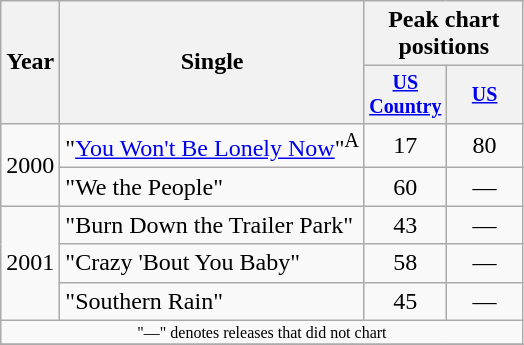<table class="wikitable" style="text-align:center;">
<tr>
<th rowspan="2">Year</th>
<th rowspan="2">Single</th>
<th colspan="2">Peak chart<br>positions</th>
</tr>
<tr style="font-size:smaller;">
<th width="45"><a href='#'>US Country</a></th>
<th width="45"><a href='#'>US</a></th>
</tr>
<tr>
<td rowspan="2">2000</td>
<td align="left">"<a href='#'>You Won't Be Lonely Now</a>"<sup>A</sup></td>
<td>17</td>
<td>80</td>
</tr>
<tr>
<td align="left">"We the People"</td>
<td>60</td>
<td>—</td>
</tr>
<tr>
<td rowspan="3">2001</td>
<td align="left">"Burn Down the Trailer Park"</td>
<td>43</td>
<td>—</td>
</tr>
<tr>
<td align="left">"Crazy 'Bout You Baby"</td>
<td>58</td>
<td>—</td>
</tr>
<tr>
<td align="left">"Southern Rain"</td>
<td>45</td>
<td>—</td>
</tr>
<tr>
<td colspan="4" style="font-size:8pt">"—" denotes releases that did not chart</td>
</tr>
<tr>
</tr>
</table>
